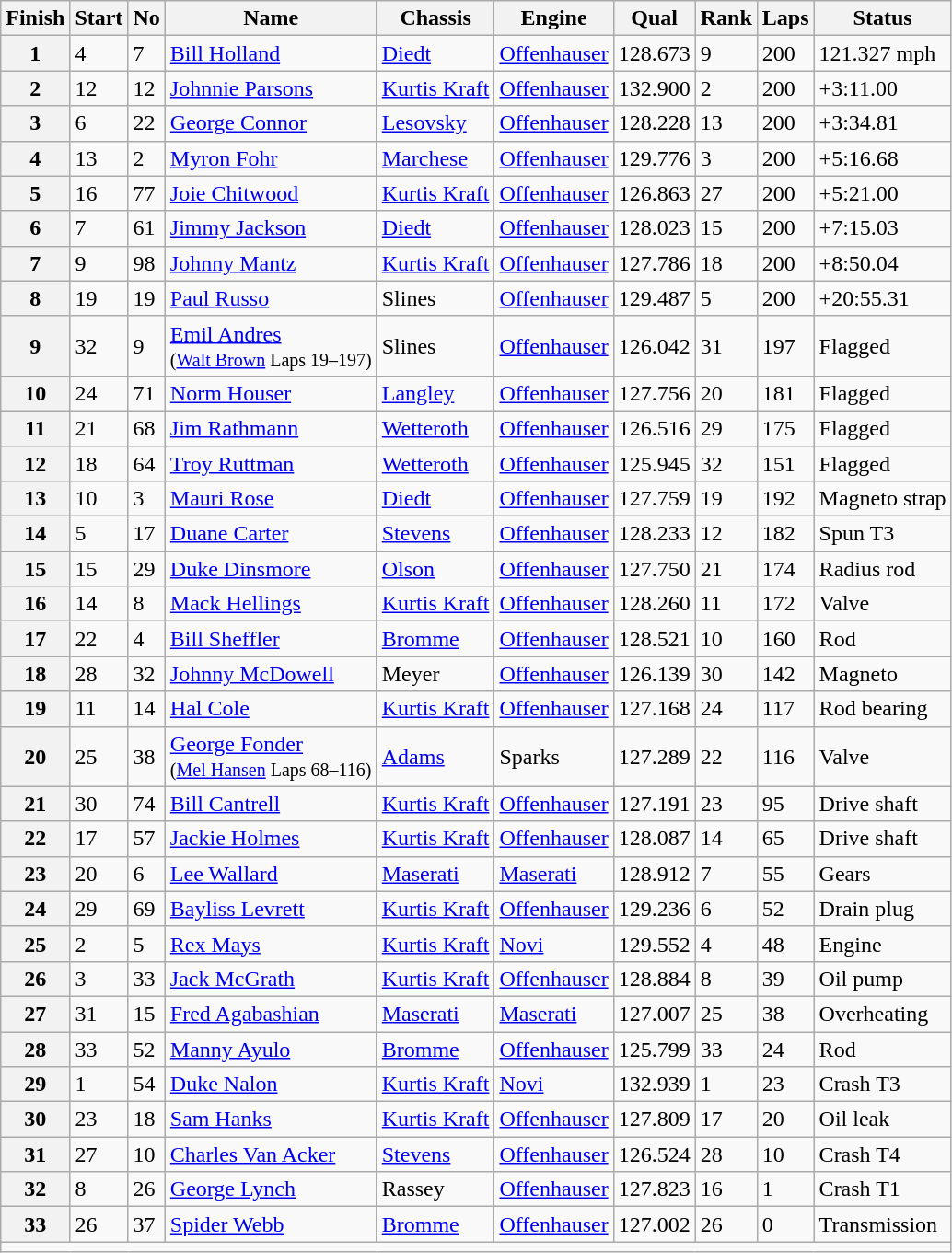<table class="wikitable">
<tr>
<th>Finish</th>
<th>Start</th>
<th>No</th>
<th>Name</th>
<th>Chassis</th>
<th>Engine</th>
<th>Qual</th>
<th>Rank</th>
<th>Laps</th>
<th>Status</th>
</tr>
<tr>
<th>1</th>
<td>4</td>
<td>7</td>
<td> <a href='#'>Bill Holland</a></td>
<td><a href='#'>Diedt</a></td>
<td><a href='#'>Offenhauser</a></td>
<td>128.673</td>
<td>9</td>
<td>200</td>
<td>121.327 mph</td>
</tr>
<tr>
<th>2</th>
<td>12</td>
<td>12</td>
<td> <a href='#'>Johnnie Parsons</a> <strong></strong></td>
<td><a href='#'>Kurtis Kraft</a></td>
<td><a href='#'>Offenhauser</a></td>
<td>132.900</td>
<td>2</td>
<td>200</td>
<td>+3:11.00</td>
</tr>
<tr>
<th>3</th>
<td>6</td>
<td>22</td>
<td> <a href='#'>George Connor</a></td>
<td><a href='#'>Lesovsky</a></td>
<td><a href='#'>Offenhauser</a></td>
<td>128.228</td>
<td>13</td>
<td>200</td>
<td>+3:34.81</td>
</tr>
<tr>
<th>4</th>
<td>13</td>
<td>2</td>
<td> <a href='#'>Myron Fohr</a> <strong></strong></td>
<td><a href='#'>Marchese</a></td>
<td><a href='#'>Offenhauser</a></td>
<td>129.776</td>
<td>3</td>
<td>200</td>
<td>+5:16.68</td>
</tr>
<tr>
<th>5</th>
<td>16</td>
<td>77</td>
<td> <a href='#'>Joie Chitwood</a></td>
<td><a href='#'>Kurtis Kraft</a></td>
<td><a href='#'>Offenhauser</a></td>
<td>126.863</td>
<td>27</td>
<td>200</td>
<td>+5:21.00</td>
</tr>
<tr>
<th>6</th>
<td>7</td>
<td>61</td>
<td> <a href='#'>Jimmy Jackson</a></td>
<td><a href='#'>Diedt</a></td>
<td><a href='#'>Offenhauser</a></td>
<td>128.023</td>
<td>15</td>
<td>200</td>
<td>+7:15.03</td>
</tr>
<tr>
<th>7</th>
<td>9</td>
<td>98</td>
<td> <a href='#'>Johnny Mantz</a></td>
<td><a href='#'>Kurtis Kraft</a></td>
<td><a href='#'>Offenhauser</a></td>
<td>127.786</td>
<td>18</td>
<td>200</td>
<td>+8:50.04</td>
</tr>
<tr>
<th>8</th>
<td>19</td>
<td>19</td>
<td> <a href='#'>Paul Russo</a></td>
<td>Slines</td>
<td><a href='#'>Offenhauser</a></td>
<td>129.487</td>
<td>5</td>
<td>200</td>
<td>+20:55.31</td>
</tr>
<tr>
<th>9</th>
<td>32</td>
<td>9</td>
<td> <a href='#'>Emil Andres</a><br><small>(<a href='#'>Walt Brown</a> Laps 19–197)</small></td>
<td>Slines</td>
<td><a href='#'>Offenhauser</a></td>
<td>126.042</td>
<td>31</td>
<td>197</td>
<td>Flagged</td>
</tr>
<tr>
<th>10</th>
<td>24</td>
<td>71</td>
<td> <a href='#'>Norm Houser</a> <strong></strong></td>
<td><a href='#'>Langley</a></td>
<td><a href='#'>Offenhauser</a></td>
<td>127.756</td>
<td>20</td>
<td>181</td>
<td>Flagged</td>
</tr>
<tr>
<th>11</th>
<td>21</td>
<td>68</td>
<td> <a href='#'>Jim Rathmann</a> <strong></strong></td>
<td><a href='#'>Wetteroth</a></td>
<td><a href='#'>Offenhauser</a></td>
<td>126.516</td>
<td>29</td>
<td>175</td>
<td>Flagged</td>
</tr>
<tr>
<th>12</th>
<td>18</td>
<td>64</td>
<td> <a href='#'>Troy Ruttman</a> <strong></strong></td>
<td><a href='#'>Wetteroth</a></td>
<td><a href='#'>Offenhauser</a></td>
<td>125.945</td>
<td>32</td>
<td>151</td>
<td>Flagged</td>
</tr>
<tr>
<th>13</th>
<td>10</td>
<td>3</td>
<td> <a href='#'>Mauri Rose</a> <strong></strong></td>
<td><a href='#'>Diedt</a></td>
<td><a href='#'>Offenhauser</a></td>
<td>127.759</td>
<td>19</td>
<td>192</td>
<td>Magneto strap</td>
</tr>
<tr>
<th>14</th>
<td>5</td>
<td>17</td>
<td> <a href='#'>Duane Carter</a></td>
<td><a href='#'>Stevens</a></td>
<td><a href='#'>Offenhauser</a></td>
<td>128.233</td>
<td>12</td>
<td>182</td>
<td>Spun T3</td>
</tr>
<tr>
<th>15</th>
<td>15</td>
<td>29</td>
<td> <a href='#'>Duke Dinsmore</a></td>
<td><a href='#'>Olson</a></td>
<td><a href='#'>Offenhauser</a></td>
<td>127.750</td>
<td>21</td>
<td>174</td>
<td>Radius rod</td>
</tr>
<tr>
<th>16</th>
<td>14</td>
<td>8</td>
<td> <a href='#'>Mack Hellings</a></td>
<td><a href='#'>Kurtis Kraft</a></td>
<td><a href='#'>Offenhauser</a></td>
<td>128.260</td>
<td>11</td>
<td>172</td>
<td>Valve</td>
</tr>
<tr>
<th>17</th>
<td>22</td>
<td>4</td>
<td> <a href='#'>Bill Sheffler</a></td>
<td><a href='#'>Bromme</a></td>
<td><a href='#'>Offenhauser</a></td>
<td>128.521</td>
<td>10</td>
<td>160</td>
<td>Rod</td>
</tr>
<tr>
<th>18</th>
<td>28</td>
<td>32</td>
<td> <a href='#'>Johnny McDowell</a> <strong></strong></td>
<td>Meyer</td>
<td><a href='#'>Offenhauser</a></td>
<td>126.139</td>
<td>30</td>
<td>142</td>
<td>Magneto</td>
</tr>
<tr>
<th>19</th>
<td>11</td>
<td>14</td>
<td> <a href='#'>Hal Cole</a></td>
<td><a href='#'>Kurtis Kraft</a></td>
<td><a href='#'>Offenhauser</a></td>
<td>127.168</td>
<td>24</td>
<td>117</td>
<td>Rod bearing</td>
</tr>
<tr>
<th>20</th>
<td>25</td>
<td>38</td>
<td> <a href='#'>George Fonder</a> <strong></strong><br><small>(<a href='#'>Mel Hansen</a> Laps 68–116)</small></td>
<td><a href='#'>Adams</a></td>
<td>Sparks</td>
<td>127.289</td>
<td>22</td>
<td>116</td>
<td>Valve</td>
</tr>
<tr>
<th>21</th>
<td>30</td>
<td>74</td>
<td> <a href='#'>Bill Cantrell</a></td>
<td><a href='#'>Kurtis Kraft</a></td>
<td><a href='#'>Offenhauser</a></td>
<td>127.191</td>
<td>23</td>
<td>95</td>
<td>Drive shaft</td>
</tr>
<tr>
<th>22</th>
<td>17</td>
<td>57</td>
<td> <a href='#'>Jackie Holmes</a> <strong></strong></td>
<td><a href='#'>Kurtis Kraft</a></td>
<td><a href='#'>Offenhauser</a></td>
<td>128.087</td>
<td>14</td>
<td>65</td>
<td>Drive shaft</td>
</tr>
<tr>
<th>23</th>
<td>20</td>
<td>6</td>
<td> <a href='#'>Lee Wallard</a></td>
<td><a href='#'>Maserati</a></td>
<td><a href='#'>Maserati</a></td>
<td>128.912</td>
<td>7</td>
<td>55</td>
<td>Gears</td>
</tr>
<tr>
<th>24</th>
<td>29</td>
<td>69</td>
<td> <a href='#'>Bayliss Levrett</a> <strong></strong></td>
<td><a href='#'>Kurtis Kraft</a></td>
<td><a href='#'>Offenhauser</a></td>
<td>129.236</td>
<td>6</td>
<td>52</td>
<td>Drain plug</td>
</tr>
<tr>
<th>25</th>
<td>2</td>
<td>5</td>
<td> <a href='#'>Rex Mays</a></td>
<td><a href='#'>Kurtis Kraft</a></td>
<td><a href='#'>Novi</a></td>
<td>129.552</td>
<td>4</td>
<td>48</td>
<td>Engine</td>
</tr>
<tr>
<th>26</th>
<td>3</td>
<td>33</td>
<td> <a href='#'>Jack McGrath</a></td>
<td><a href='#'>Kurtis Kraft</a></td>
<td><a href='#'>Offenhauser</a></td>
<td>128.884</td>
<td>8</td>
<td>39</td>
<td>Oil pump</td>
</tr>
<tr>
<th>27</th>
<td>31</td>
<td>15</td>
<td> <a href='#'>Fred Agabashian</a></td>
<td><a href='#'>Maserati</a></td>
<td><a href='#'>Maserati</a></td>
<td>127.007</td>
<td>25</td>
<td>38</td>
<td>Overheating</td>
</tr>
<tr>
<th>28</th>
<td>33</td>
<td>52</td>
<td> <a href='#'>Manny Ayulo</a> <strong></strong></td>
<td><a href='#'>Bromme</a></td>
<td><a href='#'>Offenhauser</a></td>
<td>125.799</td>
<td>33</td>
<td>24</td>
<td>Rod</td>
</tr>
<tr>
<th>29</th>
<td>1</td>
<td>54</td>
<td> <a href='#'>Duke Nalon</a></td>
<td><a href='#'>Kurtis Kraft</a></td>
<td><a href='#'>Novi</a></td>
<td>132.939</td>
<td>1</td>
<td>23</td>
<td>Crash T3</td>
</tr>
<tr>
<th>30</th>
<td>23</td>
<td>18</td>
<td> <a href='#'>Sam Hanks</a></td>
<td><a href='#'>Kurtis Kraft</a></td>
<td><a href='#'>Offenhauser</a></td>
<td>127.809</td>
<td>17</td>
<td>20</td>
<td>Oil leak</td>
</tr>
<tr>
<th>31</th>
<td>27</td>
<td>10</td>
<td> <a href='#'>Charles Van Acker</a></td>
<td><a href='#'>Stevens</a></td>
<td><a href='#'>Offenhauser</a></td>
<td>126.524</td>
<td>28</td>
<td>10</td>
<td>Crash T4</td>
</tr>
<tr>
<th>32</th>
<td>8</td>
<td>26</td>
<td> <a href='#'>George Lynch</a> <strong></strong></td>
<td>Rassey</td>
<td><a href='#'>Offenhauser</a></td>
<td>127.823</td>
<td>16</td>
<td>1</td>
<td>Crash T1</td>
</tr>
<tr>
<th>33</th>
<td>26</td>
<td>37</td>
<td> <a href='#'>Spider Webb</a></td>
<td><a href='#'>Bromme</a></td>
<td><a href='#'>Offenhauser</a></td>
<td>127.002</td>
<td>26</td>
<td>0</td>
<td>Transmission</td>
</tr>
<tr>
<td colspan="11" style="text-align:center"></td>
</tr>
</table>
